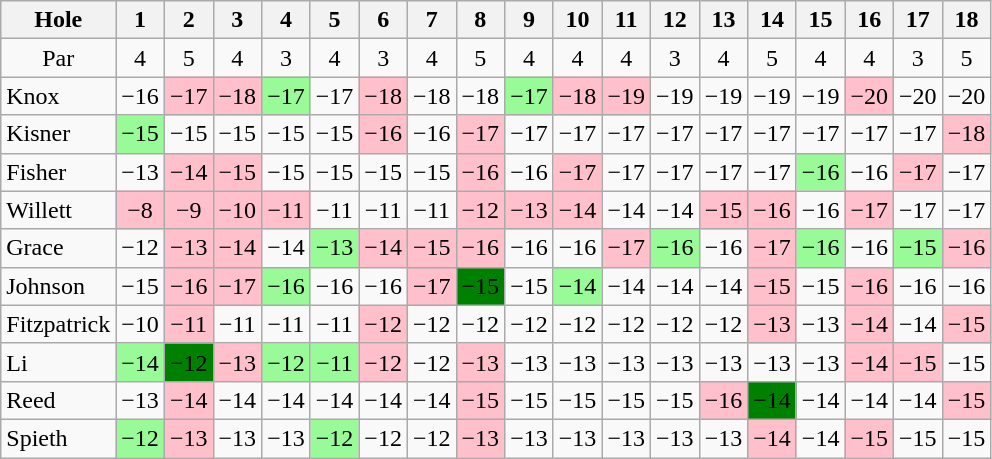<table class="wikitable" style="text-align:center">
<tr>
<th>Hole</th>
<th>1</th>
<th>2</th>
<th>3</th>
<th>4</th>
<th>5</th>
<th>6</th>
<th>7</th>
<th>8</th>
<th>9</th>
<th>10</th>
<th>11</th>
<th>12</th>
<th>13</th>
<th>14</th>
<th>15</th>
<th>16</th>
<th>17</th>
<th>18</th>
</tr>
<tr>
<td>Par</td>
<td>4</td>
<td>5</td>
<td>4</td>
<td>3</td>
<td>4</td>
<td>3</td>
<td>4</td>
<td>5</td>
<td>4</td>
<td>4</td>
<td>4</td>
<td>3</td>
<td>4</td>
<td>5</td>
<td>4</td>
<td>4</td>
<td>3</td>
<td>5</td>
</tr>
<tr>
<td align=left> Knox</td>
<td>−16</td>
<td style="background: Pink;">−17</td>
<td style="background: Pink;">−18</td>
<td style="background: PaleGreen;">−17</td>
<td>−17</td>
<td style="background: Pink;">−18</td>
<td>−18</td>
<td>−18</td>
<td style="background: PaleGreen;">−17</td>
<td style="background: Pink;">−18</td>
<td style="background: Pink;">−19</td>
<td>−19</td>
<td>−19</td>
<td>−19</td>
<td>−19</td>
<td style="background: Pink;">−20</td>
<td>−20</td>
<td>−20</td>
</tr>
<tr>
<td align=left> Kisner</td>
<td style="background: PaleGreen;">−15</td>
<td>−15</td>
<td>−15</td>
<td>−15</td>
<td>−15</td>
<td style="background: Pink;">−16</td>
<td>−16</td>
<td style="background: Pink;">−17</td>
<td>−17</td>
<td>−17</td>
<td>−17</td>
<td>−17</td>
<td>−17</td>
<td>−17</td>
<td>−17</td>
<td>−17</td>
<td>−17</td>
<td style="background: Pink;">−18</td>
</tr>
<tr>
<td align=left> Fisher</td>
<td>−13</td>
<td style="background: Pink;">−14</td>
<td style="background: Pink;">−15</td>
<td>−15</td>
<td>−15</td>
<td>−15</td>
<td>−15</td>
<td style="background: Pink;">−16</td>
<td>−16</td>
<td style="background: Pink;">−17</td>
<td>−17</td>
<td>−17</td>
<td>−17</td>
<td>−17</td>
<td style="background: PaleGreen;">−16</td>
<td>−16</td>
<td style="background: Pink;">−17</td>
<td>−17</td>
</tr>
<tr>
<td align=left> Willett</td>
<td style="background: Pink;">−8</td>
<td style="background: Pink;">−9</td>
<td style="background: Pink;">−10</td>
<td style="background: Pink;">−11</td>
<td>−11</td>
<td>−11</td>
<td>−11</td>
<td style="background: Pink;">−12</td>
<td style="background: Pink;">−13</td>
<td style="background: Pink;">−14</td>
<td>−14</td>
<td>−14</td>
<td style="background: Pink;">−15</td>
<td style="background: Pink;">−16</td>
<td>−16</td>
<td style="background: Pink;">−17</td>
<td>−17</td>
<td>−17</td>
</tr>
<tr>
<td align=left> Grace</td>
<td>−12</td>
<td style="background: Pink;">−13</td>
<td style="background: Pink;">−14</td>
<td>−14</td>
<td style="background: PaleGreen;">−13</td>
<td style="background: Pink;">−14</td>
<td style="background: Pink;">−15</td>
<td style="background: Pink;">−16</td>
<td>−16</td>
<td>−16</td>
<td style="background: Pink;">−17</td>
<td style="background: PaleGreen;">−16</td>
<td>−16</td>
<td style="background: Pink;">−17</td>
<td style="background: PaleGreen;">−16</td>
<td>−16</td>
<td style="background: PaleGreen;">−15</td>
<td style="background: Pink;">−16</td>
</tr>
<tr>
<td align=left> Johnson</td>
<td>−15</td>
<td style="background: Pink;">−16</td>
<td style="background: Pink;">−17</td>
<td style="background: PaleGreen;">−16</td>
<td>−16</td>
<td>−16</td>
<td style="background: Pink;">−17</td>
<td style="background: Green;">−15</td>
<td>−15</td>
<td style="background: PaleGreen;">−14</td>
<td>−14</td>
<td>−14</td>
<td>−14</td>
<td style="background: Pink;">−15</td>
<td>−15</td>
<td style="background: Pink;">−16</td>
<td>−16</td>
<td>−16</td>
</tr>
<tr>
<td align=left> Fitzpatrick</td>
<td>−10</td>
<td style="background: Pink;">−11</td>
<td>−11</td>
<td>−11</td>
<td>−11</td>
<td style="background: Pink;">−12</td>
<td>−12</td>
<td>−12</td>
<td>−12</td>
<td>−12</td>
<td>−12</td>
<td>−12</td>
<td>−12</td>
<td style="background: Pink;">−13</td>
<td>−13</td>
<td style="background: Pink;">−14</td>
<td>−14</td>
<td style="background: Pink;">−15</td>
</tr>
<tr>
<td align=left> Li</td>
<td style="background: PaleGreen;">−14</td>
<td style="background: Green;">−12</td>
<td style="background: Pink;">−13</td>
<td style="background: PaleGreen;">−12</td>
<td style="background: PaleGreen;">−11</td>
<td style="background: Pink;">−12</td>
<td>−12</td>
<td style="background: Pink;">−13</td>
<td>−13</td>
<td>−13</td>
<td>−13</td>
<td>−13</td>
<td>−13</td>
<td>−13</td>
<td>−13</td>
<td style="background: Pink;">−14</td>
<td style="background: Pink;">−15</td>
<td>−15</td>
</tr>
<tr>
<td align=left> Reed</td>
<td>−13</td>
<td style="background: Pink;">−14</td>
<td>−14</td>
<td>−14</td>
<td>−14</td>
<td>−14</td>
<td>−14</td>
<td style="background: Pink;">−15</td>
<td>−15</td>
<td>−15</td>
<td>−15</td>
<td>−15</td>
<td style="background: Pink;">−16</td>
<td style="background: Green;">−14</td>
<td>−14</td>
<td>−14</td>
<td>−14</td>
<td style="background: Pink;">−15</td>
</tr>
<tr>
<td align=left> Spieth</td>
<td style="background: PaleGreen;">−12</td>
<td style="background: Pink;">−13</td>
<td>−13</td>
<td>−13</td>
<td style="background: PaleGreen;">−12</td>
<td>−12</td>
<td>−12</td>
<td style="background: Pink;">−13</td>
<td>−13</td>
<td>−13</td>
<td>−13</td>
<td>−13</td>
<td>−13</td>
<td style="background: Pink;">−14</td>
<td>−14</td>
<td style="background: Pink;">−15</td>
<td>−15</td>
<td>−15</td>
</tr>
</table>
